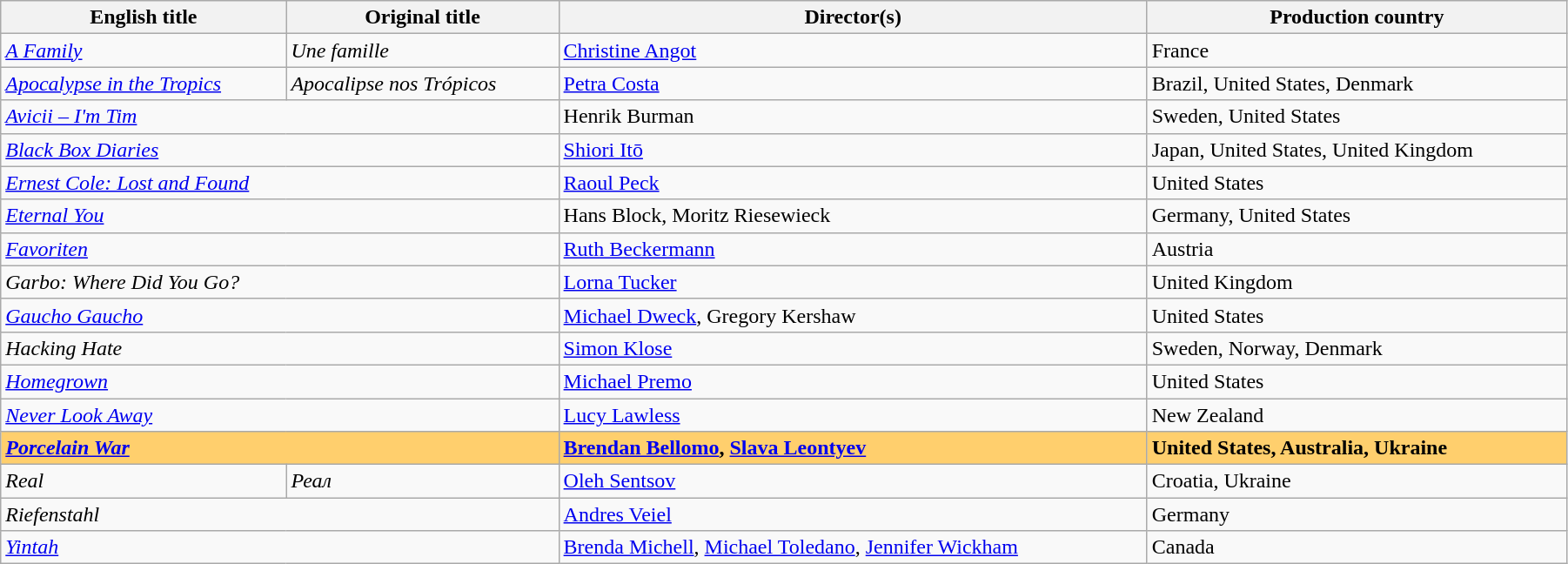<table class="wikitable" style="width:95%; margin-bottom:2px">
<tr>
<th>English title</th>
<th>Original title</th>
<th>Director(s)</th>
<th>Production country</th>
</tr>
<tr>
<td><em><a href='#'>A Family</a></em></td>
<td><em>Une famille</em></td>
<td><a href='#'>Christine Angot</a></td>
<td>France</td>
</tr>
<tr>
<td><em><a href='#'>Apocalypse in the Tropics</a></em></td>
<td><em>Apocalipse nos Trópicos</em></td>
<td><a href='#'>Petra Costa</a></td>
<td>Brazil, United States, Denmark</td>
</tr>
<tr>
<td colspan="2"><em><a href='#'>Avicii – I'm Tim</a></em></td>
<td>Henrik Burman</td>
<td>Sweden, United States</td>
</tr>
<tr>
<td colspan="2"><em><a href='#'>Black Box Diaries</a></em></td>
<td><a href='#'>Shiori Itō</a></td>
<td>Japan, United States, United Kingdom</td>
</tr>
<tr>
<td colspan="2"><em><a href='#'>Ernest Cole: Lost and Found</a></em></td>
<td><a href='#'>Raoul Peck</a></td>
<td>United States</td>
</tr>
<tr>
<td colspan="2"><em><a href='#'>Eternal You</a></em></td>
<td>Hans Block, Moritz Riesewieck</td>
<td>Germany, United States</td>
</tr>
<tr>
<td colspan="2"><em><a href='#'>Favoriten</a></em></td>
<td><a href='#'>Ruth Beckermann</a></td>
<td>Austria</td>
</tr>
<tr>
<td colspan="2"><em>Garbo: Where Did You Go?</em></td>
<td><a href='#'>Lorna Tucker</a></td>
<td>United Kingdom</td>
</tr>
<tr>
<td colspan="2"><em><a href='#'>Gaucho Gaucho</a></em></td>
<td><a href='#'>Michael Dweck</a>, Gregory Kershaw</td>
<td>United States</td>
</tr>
<tr>
<td colspan="2"><em>Hacking Hate</em></td>
<td><a href='#'>Simon Klose</a></td>
<td>Sweden, Norway, Denmark</td>
</tr>
<tr>
<td colspan="2"><em><a href='#'>Homegrown</a></em></td>
<td><a href='#'>Michael Premo</a></td>
<td>United States</td>
</tr>
<tr>
<td colspan="2"><em><a href='#'>Never Look Away</a></em></td>
<td><a href='#'>Lucy Lawless</a></td>
<td>New Zealand</td>
</tr>
<tr style="background:#ffcf6d;font-weight: bold;">
<td colspan="2"><em><a href='#'>Porcelain War</a></em></td>
<td><a href='#'>Brendan Bellomo</a>, <a href='#'>Slava Leontyev</a></td>
<td>United States, Australia, Ukraine</td>
</tr>
<tr>
<td><em>Real</em></td>
<td><em>Реал</em></td>
<td><a href='#'>Oleh Sentsov</a></td>
<td>Croatia, Ukraine</td>
</tr>
<tr>
<td colspan="2"><em>Riefenstahl</em></td>
<td><a href='#'>Andres Veiel</a></td>
<td>Germany</td>
</tr>
<tr>
<td colspan="2"><em><a href='#'>Yintah</a></em></td>
<td><a href='#'>Brenda Michell</a>, <a href='#'>Michael Toledano</a>, <a href='#'>Jennifer Wickham</a></td>
<td>Canada</td>
</tr>
</table>
